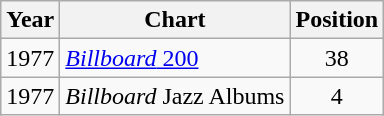<table class="wikitable">
<tr>
<th>Year</th>
<th>Chart</th>
<th>Position</th>
</tr>
<tr>
<td>1977</td>
<td><a href='#'><em>Billboard</em> 200</a></td>
<td align="center">38</td>
</tr>
<tr>
<td>1977</td>
<td><em>Billboard</em> Jazz Albums</td>
<td align="center">4</td>
</tr>
</table>
